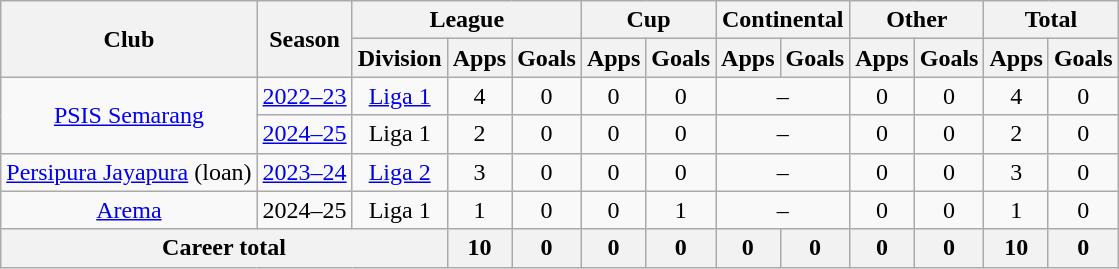<table class="wikitable" style="text-align: center">
<tr>
<th rowspan="2">Club</th>
<th rowspan="2">Season</th>
<th colspan="3">League</th>
<th colspan="2">Cup</th>
<th colspan="2">Continental</th>
<th colspan="2">Other</th>
<th colspan="2">Total</th>
</tr>
<tr>
<th>Division</th>
<th>Apps</th>
<th>Goals</th>
<th>Apps</th>
<th>Goals</th>
<th>Apps</th>
<th>Goals</th>
<th>Apps</th>
<th>Goals</th>
<th>Apps</th>
<th>Goals</th>
</tr>
<tr>
<td rowspan="2"><a href='#'>PSIS Semarang</a></td>
<td><a href='#'>2022–23</a></td>
<td><a href='#'>Liga 1</a></td>
<td>4</td>
<td>0</td>
<td>0</td>
<td>0</td>
<td colspan="2">–</td>
<td>0</td>
<td>0</td>
<td>4</td>
<td>0</td>
</tr>
<tr>
<td><a href='#'>2024–25</a></td>
<td>Liga 1</td>
<td>2</td>
<td>0</td>
<td>0</td>
<td>0</td>
<td colspan="2">–</td>
<td>0</td>
<td>0</td>
<td>2</td>
<td>0</td>
</tr>
<tr>
<td><a href='#'>Persipura Jayapura</a> (loan)</td>
<td><a href='#'>2023–24</a></td>
<td><a href='#'>Liga 2</a></td>
<td>3</td>
<td>0</td>
<td>0</td>
<td>0</td>
<td colspan="2">–</td>
<td>0</td>
<td>0</td>
<td>3</td>
<td>0</td>
</tr>
<tr>
<td><a href='#'>Arema</a></td>
<td>2024–25</td>
<td>Liga 1</td>
<td>1</td>
<td>0</td>
<td>0</td>
<td>1</td>
<td colspan="2">–</td>
<td>0</td>
<td>0</td>
<td>1</td>
<td>0</td>
</tr>
<tr>
<th colspan="3">Career total</th>
<th>10</th>
<th>0</th>
<th>0</th>
<th>0</th>
<th>0</th>
<th>0</th>
<th>0</th>
<th>0</th>
<th>10</th>
<th>0</th>
</tr>
</table>
